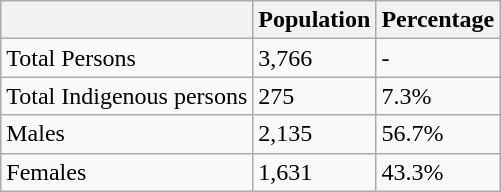<table class="wikitable">
<tr>
<th></th>
<th>Population</th>
<th>Percentage</th>
</tr>
<tr>
<td>Total Persons</td>
<td>3,766</td>
<td>-</td>
</tr>
<tr>
<td>Total Indigenous persons</td>
<td>275</td>
<td>7.3%</td>
</tr>
<tr>
<td>Males</td>
<td>2,135</td>
<td>56.7%</td>
</tr>
<tr>
<td>Females</td>
<td>1,631</td>
<td>43.3%</td>
</tr>
</table>
